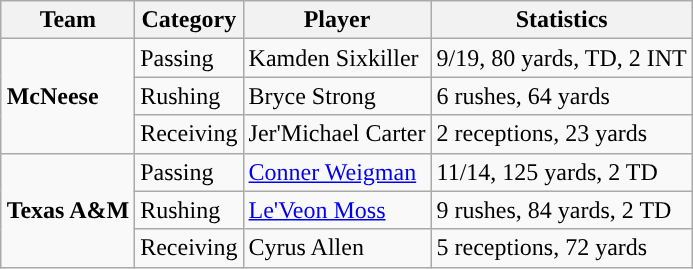<table class="wikitable" style="float: right;">
<tr>
<th>Team</th>
<th>Category</th>
<th>Player</th>
<th>Statistics</th>
</tr>
<tr>
<td rowspan=3><strong>McNeese</strong></td>
<td>Passing</td>
<td>Kamden Sixkiller</td>
<td>9/19, 80 yards, TD, 2 INT</td>
</tr>
<tr>
<td>Rushing</td>
<td>Bryce Strong</td>
<td>6 rushes, 64 yards</td>
</tr>
<tr>
<td>Receiving</td>
<td>Jer'Michael Carter</td>
<td>2 receptions, 23 yards</td>
</tr>
<tr>
<td rowspan=3><strong>Texas A&M</strong></td>
<td>Passing</td>
<td><a href='#'>Conner Weigman</a></td>
<td>11/14, 125 yards, 2 TD</td>
</tr>
<tr>
<td>Rushing</td>
<td><a href='#'>Le'Veon Moss</a></td>
<td>9 rushes, 84 yards, 2 TD</td>
</tr>
<tr>
<td>Receiving</td>
<td>Cyrus Allen</td>
<td>5 receptions, 72 yards</td>
</tr>
</table>
